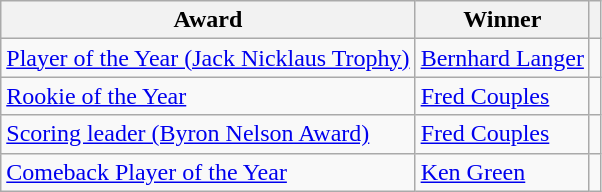<table class="wikitable">
<tr>
<th>Award</th>
<th>Winner</th>
<th></th>
</tr>
<tr>
<td><a href='#'>Player of the Year (Jack Nicklaus Trophy)</a></td>
<td> <a href='#'>Bernhard Langer</a></td>
<td></td>
</tr>
<tr>
<td><a href='#'>Rookie of the Year</a></td>
<td> <a href='#'>Fred Couples</a></td>
<td></td>
</tr>
<tr>
<td><a href='#'>Scoring leader (Byron Nelson Award)</a></td>
<td> <a href='#'>Fred Couples</a></td>
<td></td>
</tr>
<tr>
<td><a href='#'>Comeback Player of the Year</a></td>
<td> <a href='#'>Ken Green</a></td>
<td></td>
</tr>
</table>
